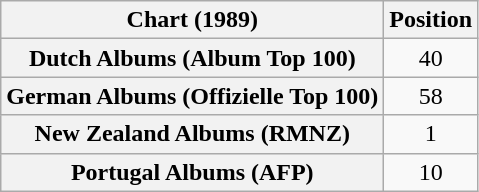<table class="wikitable sortable plainrowheaders" style="text-align:center">
<tr>
<th scope="col">Chart (1989)</th>
<th scope="col">Position</th>
</tr>
<tr>
<th scope="row">Dutch Albums (Album Top 100)</th>
<td>40</td>
</tr>
<tr>
<th scope="row">German Albums (Offizielle Top 100)</th>
<td>58</td>
</tr>
<tr>
<th scope="row">New Zealand Albums (RMNZ)</th>
<td>1</td>
</tr>
<tr>
<th scope="row">Portugal Albums (AFP)</th>
<td>10</td>
</tr>
</table>
